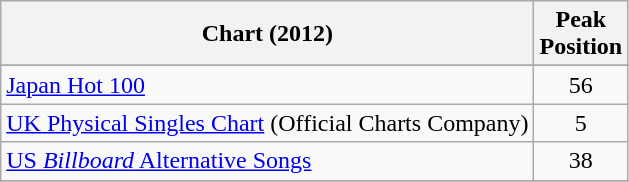<table class="wikitable sortable">
<tr>
<th>Chart (2012)</th>
<th>Peak<br>Position</th>
</tr>
<tr>
</tr>
<tr>
<td><a href='#'>Japan Hot 100</a></td>
<td style="text-align:center;">56</td>
</tr>
<tr>
<td><a href='#'>UK Physical Singles Chart</a> (Official Charts Company)</td>
<td align="center">5</td>
</tr>
<tr>
<td><a href='#'>US <em>Billboard</em> Alternative Songs</a></td>
<td style="text-align:center;">38</td>
</tr>
<tr>
</tr>
</table>
